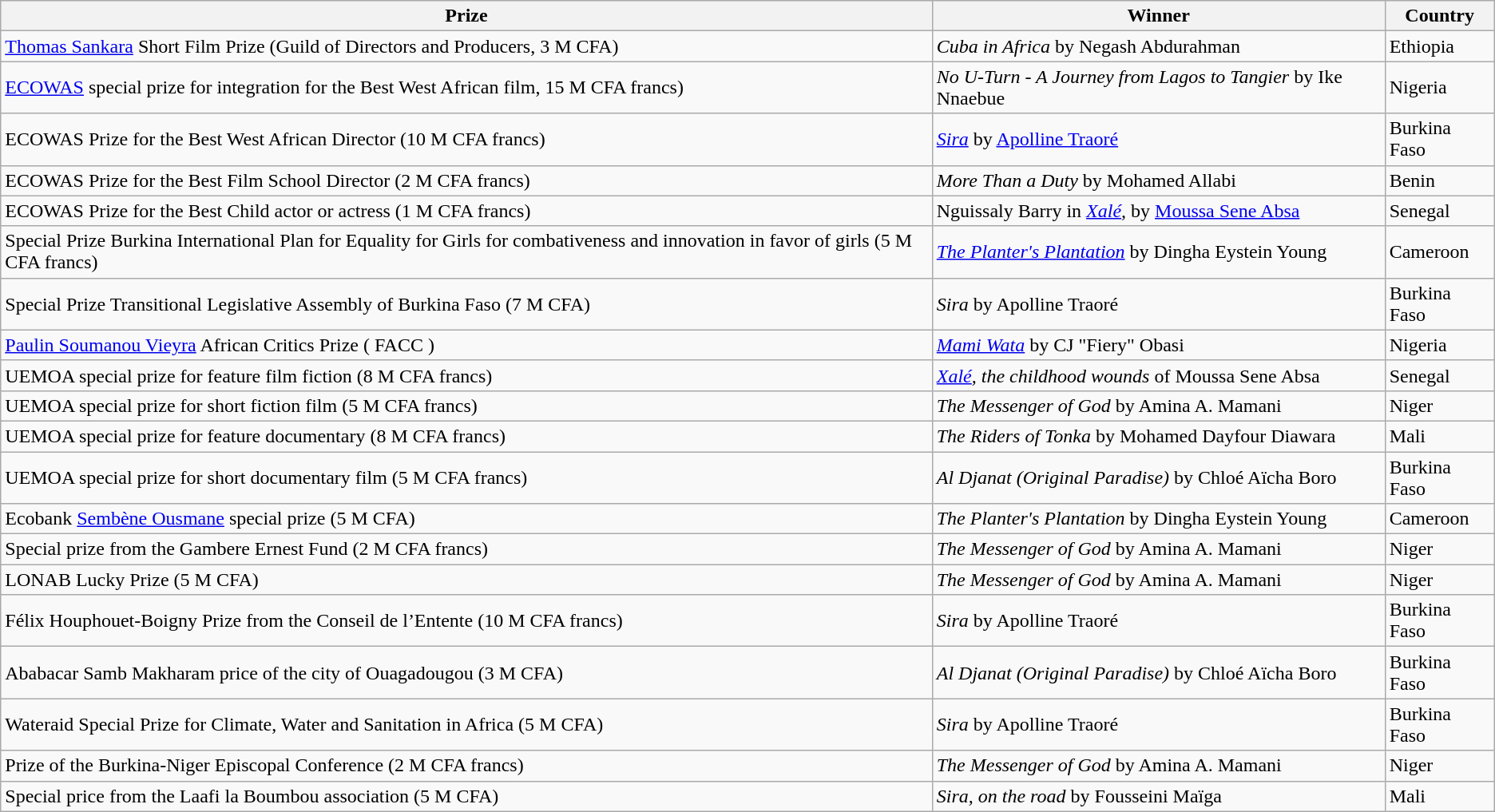<table class="wikitable">
<tr>
<th>Prize</th>
<th>Winner</th>
<th>Country</th>
</tr>
<tr>
<td><a href='#'>Thomas Sankara</a> Short Film Prize (Guild of Directors and Producers, 3 M CFA)</td>
<td><em>Cuba in Africa</em> by Negash Abdurahman</td>
<td>Ethiopia</td>
</tr>
<tr>
<td><a href='#'>ECOWAS</a> special prize for integration for the Best West African film, 15 M CFA francs)</td>
<td><em>No U-Turn - A Journey from Lagos to Tangier</em> by Ike Nnaebue</td>
<td>Nigeria</td>
</tr>
<tr>
<td>ECOWAS Prize for the Best West African Director (10 M CFA francs)</td>
<td><em><a href='#'>Sira</a></em> by <a href='#'>Apolline Traoré</a></td>
<td>Burkina Faso</td>
</tr>
<tr>
<td>ECOWAS Prize for the Best Film School Director (2 M CFA francs)</td>
<td><em>More Than a Duty</em> by Mohamed Allabi</td>
<td>Benin</td>
</tr>
<tr>
<td>ECOWAS Prize for the Best Child actor or actress (1 M CFA francs)</td>
<td>Nguissaly Barry in <em><a href='#'>Xalé</a>,</em> by <a href='#'>Moussa Sene Absa</a></td>
<td>Senegal</td>
</tr>
<tr>
<td>Special Prize Burkina International Plan for Equality for Girls for combativeness and innovation in favor of girls (5 M CFA francs)</td>
<td><em><a href='#'>The Planter's Plantation</a></em> by Dingha Eystein Young</td>
<td>Cameroon</td>
</tr>
<tr>
<td>Special Prize Transitional Legislative Assembly of Burkina Faso (7 M CFA)</td>
<td><em>Sira</em> by Apolline Traoré</td>
<td>Burkina Faso</td>
</tr>
<tr>
<td><a href='#'>Paulin Soumanou Vieyra</a> African Critics Prize ( FACC )</td>
<td><em><a href='#'>Mami Wata</a></em> by CJ "Fiery" Obasi</td>
<td>Nigeria</td>
</tr>
<tr>
<td>UEMOA special prize for feature film fiction (8 M CFA francs)</td>
<td><em><a href='#'>Xalé</a>, the childhood wounds</em> of Moussa Sene Absa</td>
<td>Senegal</td>
</tr>
<tr>
<td>UEMOA special prize for short fiction film (5 M CFA francs)</td>
<td><em>The Messenger of God</em> by Amina A. Mamani</td>
<td>Niger</td>
</tr>
<tr>
<td>UEMOA special prize for feature documentary (8 M CFA francs)</td>
<td><em>The Riders of Tonka</em> by Mohamed Dayfour Diawara</td>
<td>Mali</td>
</tr>
<tr>
<td>UEMOA special prize for short documentary film (5 M CFA francs)</td>
<td><em>Al Djanat (Original Paradise)</em> by Chloé Aïcha Boro</td>
<td>Burkina Faso</td>
</tr>
<tr>
<td>Ecobank <a href='#'>Sembène Ousmane</a> special prize (5 M CFA)</td>
<td><em>The Planter's Plantation</em> by Dingha Eystein Young</td>
<td>Cameroon</td>
</tr>
<tr>
<td>Special prize from the Gambere Ernest Fund (2 M CFA francs)</td>
<td><em>The Messenger of God</em> by Amina A. Mamani</td>
<td>Niger</td>
</tr>
<tr>
<td>LONAB Lucky Prize (5 M CFA)</td>
<td><em>The Messenger of God</em> by Amina A. Mamani</td>
<td>Niger</td>
</tr>
<tr>
<td>Félix Houphouet-Boigny Prize from the Conseil de l’Entente (10 M CFA francs)</td>
<td><em>Sira</em> by Apolline Traoré</td>
<td>Burkina Faso</td>
</tr>
<tr>
<td>Ababacar Samb Makharam price of the city of Ouagadougou (3 M CFA)</td>
<td><em>Al Djanat (Original Paradise)</em> by Chloé Aïcha Boro</td>
<td>Burkina Faso</td>
</tr>
<tr>
<td>Wateraid Special Prize for Climate, Water and Sanitation in Africa (5 M CFA)</td>
<td><em>Sira</em> by Apolline Traoré</td>
<td>Burkina Faso</td>
</tr>
<tr>
<td>Prize of the Burkina-Niger Episcopal Conference (2 M CFA francs)</td>
<td><em>The Messenger of God</em> by Amina A. Mamani</td>
<td>Niger</td>
</tr>
<tr>
<td>Special price from the Laafi la Boumbou association (5 M CFA)</td>
<td><em>Sira, on the road</em> by Fousseini Maïga</td>
<td>Mali</td>
</tr>
</table>
